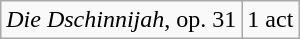<table class="wikitable">
<tr>
<td><em>Die Dschinnijah</em>, op. 31</td>
<td>1 act</td>
</tr>
</table>
